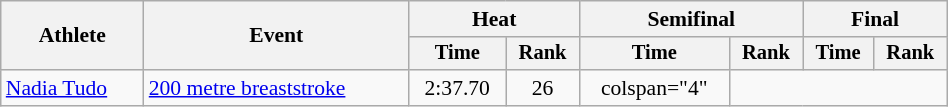<table class="wikitable" style="text-align:center; font-size:90%; width:50%;">
<tr>
<th rowspan="2">Athlete</th>
<th rowspan="2">Event</th>
<th colspan="2">Heat</th>
<th colspan="2">Semifinal</th>
<th colspan="2">Final</th>
</tr>
<tr style="font-size:95%">
<th>Time</th>
<th>Rank</th>
<th>Time</th>
<th>Rank</th>
<th>Time</th>
<th>Rank</th>
</tr>
<tr>
<td align=left><a href='#'>Nadia Tudo</a></td>
<td align=left><a href='#'>200 metre breaststroke</a></td>
<td>2:37.70</td>
<td>26</td>
<td>colspan="4"  </td>
</tr>
</table>
